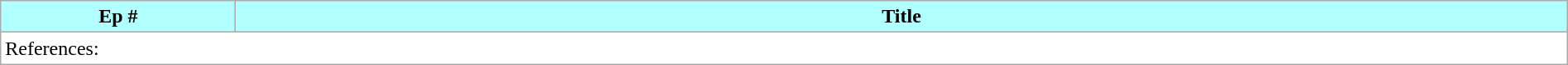<table class="wikitable mw-collapsible plainrowheaders" width="100%" style="background:#FFFFFF">
<tr>
<th style="background:#B2FFFF" width="15%">Ep #</th>
<th style="background:#B2FFFF">Title<br>


</th>
</tr>
<tr>
<td colspan="2">References:<br>


</td>
</tr>
</table>
